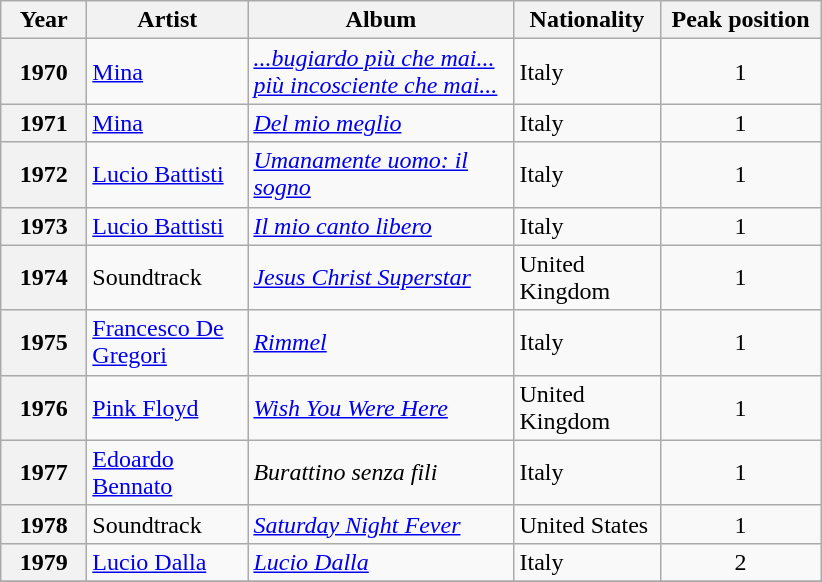<table class="wikitable sortable plainrowheaders">
<tr>
<th style="width:50px;">Year</th>
<th style="width:100px;">Artist</th>
<th style="width:170px;">Album</th>
<th style="width:90px;">Nationality</th>
<th style="width:100px;">Peak position</th>
</tr>
<tr>
<th scope="row">1970</th>
<td><a href='#'>Mina</a></td>
<td><em><a href='#'>...bugiardo più che mai... più incosciente che mai...</a></em></td>
<td>Italy</td>
<td style="text-align:center;">1</td>
</tr>
<tr>
<th scope="row">1971</th>
<td><a href='#'>Mina</a></td>
<td><em><a href='#'>Del mio meglio</a></em></td>
<td>Italy</td>
<td style="text-align:center;">1</td>
</tr>
<tr>
<th scope="row">1972</th>
<td><a href='#'>Lucio Battisti</a></td>
<td><em><a href='#'>Umanamente uomo: il sogno</a></em></td>
<td>Italy</td>
<td style="text-align:center;">1</td>
</tr>
<tr>
<th scope="row">1973</th>
<td><a href='#'>Lucio Battisti</a></td>
<td><em><a href='#'>Il mio canto libero</a></em></td>
<td>Italy</td>
<td style="text-align:center;">1</td>
</tr>
<tr>
<th scope="row">1974</th>
<td>Soundtrack</td>
<td><a href='#'><em>Jesus Christ Superstar</em></a></td>
<td>United Kingdom</td>
<td style="text-align:center;">1</td>
</tr>
<tr>
<th scope="row">1975</th>
<td><a href='#'>Francesco De Gregori</a></td>
<td><a href='#'><em>Rimmel</em></a></td>
<td>Italy</td>
<td style="text-align:center;">1</td>
</tr>
<tr>
<th scope="row">1976</th>
<td><a href='#'>Pink Floyd</a></td>
<td><a href='#'><em>Wish You Were Here</em></a></td>
<td>United Kingdom</td>
<td style="text-align:center;">1</td>
</tr>
<tr>
<th scope="row">1977</th>
<td><a href='#'>Edoardo Bennato</a></td>
<td><em>Burattino senza fili</em></td>
<td>Italy</td>
<td style="text-align:center;">1</td>
</tr>
<tr>
<th scope="row">1978</th>
<td>Soundtrack</td>
<td><a href='#'><em>Saturday Night Fever</em></a></td>
<td>United States</td>
<td style="text-align:center;">1</td>
</tr>
<tr>
<th scope="row">1979</th>
<td><a href='#'>Lucio Dalla</a></td>
<td><a href='#'><em>Lucio Dalla</em></a></td>
<td>Italy</td>
<td style="text-align:center;">2</td>
</tr>
<tr>
</tr>
</table>
